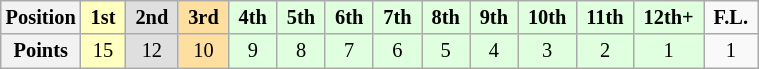<table class="wikitable" style="font-size:85%; text-align:center">
<tr>
<th>Position</th>
<td style="background:#ffffbf;"> <strong>1st</strong> </td>
<td style="background:#dfdfdf;"> <strong>2nd</strong> </td>
<td style="background:#ffdf9f;"> <strong>3rd</strong> </td>
<td style="background:#dfffdf;"> <strong>4th</strong> </td>
<td style="background:#dfffdf;"> <strong>5th</strong> </td>
<td style="background:#dfffdf;"> <strong>6th</strong> </td>
<td style="background:#dfffdf;"> <strong>7th</strong> </td>
<td style="background:#dfffdf;"> <strong>8th</strong> </td>
<td style="background:#dfffdf;"> <strong>9th</strong> </td>
<td style="background:#dfffdf;"> <strong>10th</strong> </td>
<td style="background:#dfffdf;"> <strong>11th</strong> </td>
<td style="background:#dfffdf;"> <strong>12th+</strong> </td>
<td> <strong>F.L.</strong> </td>
</tr>
<tr>
<th>Points</th>
<td style="background:#ffffbf;">15</td>
<td style="background:#dfdfdf;">12</td>
<td style="background:#ffdf9f;">10</td>
<td style="background:#dfffdf;">9</td>
<td style="background:#dfffdf;">8</td>
<td style="background:#dfffdf;">7</td>
<td style="background:#dfffdf;">6</td>
<td style="background:#dfffdf;">5</td>
<td style="background:#dfffdf;">4</td>
<td style="background:#dfffdf;">3</td>
<td style="background:#dfffdf;">2</td>
<td style="background:#dfffdf;">1</td>
<td>1</td>
</tr>
</table>
